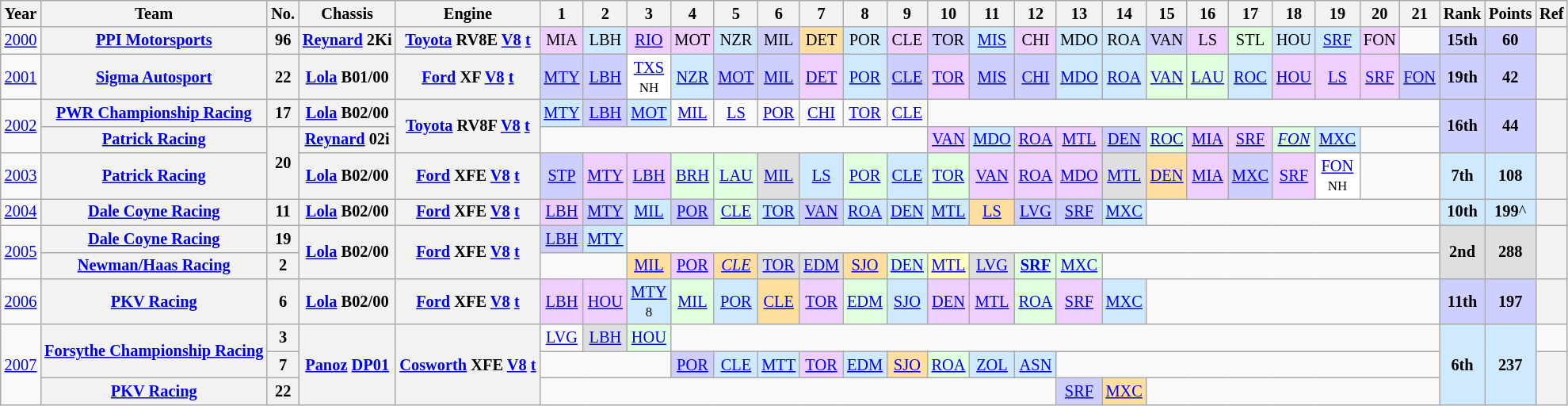<table class="wikitable" style="text-align:center; font-size:85%">
<tr>
<th>Year</th>
<th>Team</th>
<th>No.</th>
<th>Chassis</th>
<th>Engine</th>
<th>1</th>
<th>2</th>
<th>3</th>
<th>4</th>
<th>5</th>
<th>6</th>
<th>7</th>
<th>8</th>
<th>9</th>
<th>10</th>
<th>11</th>
<th>12</th>
<th>13</th>
<th>14</th>
<th>15</th>
<th>16</th>
<th>17</th>
<th>18</th>
<th>19</th>
<th>20</th>
<th>21</th>
<th>Rank</th>
<th>Points</th>
<th>Ref</th>
</tr>
<tr>
<td><a href='#'>2000</a></td>
<th nowrap><a href='#'>PPI Motorsports</a></th>
<th>96</th>
<th nowrap><a href='#'>Reynard</a> 2Ki</th>
<th nowrap><a href='#'>Toyota</a> RV8E <a href='#'>V8</a> <a href='#'>t</a></th>
<td style="background:#EFCFFF;">MIA<br></td>
<td style="background:#CFEAFF;">LBH<br></td>
<td style="background:#EFCFFF;"><a href='#'>RIO</a><br></td>
<td style="background:#EFCFFF;">MOT<br></td>
<td style="background:#CFEAFF;">NZR<br></td>
<td style="background:#CFCFFF;">MIL<br></td>
<td style="background:#FFDF9F;">DET<br></td>
<td style="background:#CFEAFF;">POR<br></td>
<td style="background:#EFCFFF;">CLE<br></td>
<td style="background:#CFCFFF;">TOR<br></td>
<td style="background:#CFEAFF;"><a href='#'>MIS</a><br></td>
<td style="background:#EFCFFF;">CHI<br></td>
<td style="background:#CFEAFF;">MDO<br></td>
<td style="background:#CFEAFF;">ROA<br></td>
<td style="background:#CFCFFF;">VAN<br></td>
<td style="background:#EFCFFF;">LS<br></td>
<td style="background:#dfffdf;">STL<br></td>
<td style="background:#CFEAFF;">HOU<br></td>
<td style="background:#CFEAFF;"><a href='#'>SRF</a><br></td>
<td style="background:#EFCFFF;">FON<br></td>
<td></td>
<td style="background:#CFCFFF;"><strong>15th</strong></td>
<td style="background:#CFCFFF;"><strong>60</strong></td>
<th></th>
</tr>
<tr>
<td><a href='#'>2001</a></td>
<th nowrap><a href='#'>Sigma Autosport</a></th>
<th>22</th>
<th nowrap><a href='#'>Lola</a> B01/00</th>
<th nowrap><a href='#'>Ford</a> XF <a href='#'>V8</a> <a href='#'>t</a></th>
<td style="background:#CFCFFF;"><a href='#'>MTY</a><br></td>
<td style="background:#CFCFFF;"><a href='#'>LBH</a><br></td>
<td style="background:#FFFFFF;"><a href='#'>TXS</a><br><small>NH</small></td>
<td style="background:#CFEAFF;"><a href='#'>NZR</a><br></td>
<td style="background:#CFCFFF;"><a href='#'>MOT</a><br></td>
<td style="background:#CFCFFF;"><a href='#'>MIL</a><br></td>
<td style="background:#efcfff;"><a href='#'>DET</a><br></td>
<td style="background:#CFEAFF;"><a href='#'>POR</a><br></td>
<td style="background:#CFCFFF;"><a href='#'>CLE</a><br></td>
<td style="background:#efcfff;"><a href='#'>TOR</a><br></td>
<td style="background:#CFCFFF;"><a href='#'>MIS</a><br></td>
<td style="background:#CFCFFF;"><a href='#'>CHI</a><br></td>
<td style="background:#CFEAFF;"><a href='#'>MDO</a><br></td>
<td style="background:#CFEAFF;"><a href='#'>ROA</a><br></td>
<td style="background:#dfffdf;"><a href='#'>VAN</a><br></td>
<td style="background:#dfffdf;"><a href='#'>LAU</a><br></td>
<td style="background:#CFEAFF;"><a href='#'>ROC</a><br></td>
<td style="background:#efcfff;"><a href='#'>HOU</a><br></td>
<td style="background:#efcfff;"><a href='#'>LS</a><br></td>
<td style="background:#efcfff;"><a href='#'>SRF</a><br></td>
<td style="background:#CFCFFF;"><a href='#'>FON</a><br></td>
<td style="background:#CFCFFF;"><strong>19th</strong></td>
<td style="background:#CFCFFF;"><strong>42</strong></td>
<th></th>
</tr>
<tr>
<td rowspan=2><a href='#'>2002</a></td>
<th nowrap><a href='#'>PWR Championship Racing</a></th>
<th>17</th>
<th nowrap><a href='#'>Lola</a> B02/00</th>
<th rowspan=2 nowrap><a href='#'>Toyota</a> RV8F <a href='#'>V8</a> <a href='#'>t</a></th>
<td style="background:#CFEAFF;"><a href='#'>MTY</a><br></td>
<td style="background:#CFCFFF;"><a href='#'>LBH</a><br></td>
<td style="background:#CFEAFF;"><a href='#'>MOT</a><br></td>
<td><a href='#'>MIL</a></td>
<td><a href='#'>LS</a></td>
<td><a href='#'>POR</a></td>
<td><a href='#'>CHI</a></td>
<td><a href='#'>TOR</a></td>
<td><a href='#'>CLE</a></td>
<td colspan=12></td>
<td rowspan=2 style="background:#CFCFFF;"><strong>16th</strong></td>
<td rowspan=2 style="background:#CFCFFF;"><strong>44</strong></td>
<th rowspan=2></th>
</tr>
<tr>
<th nowrap><a href='#'>Patrick Racing</a></th>
<th rowspan=2>20</th>
<th nowrap><a href='#'>Reynard</a> 02i</th>
<td colspan=9></td>
<td style="background:#EFCFFF;"><a href='#'>VAN</a><br></td>
<td style="background:#CFEAFF;"><a href='#'>MDO</a><br></td>
<td style="background:#EFCFFF;"><a href='#'>ROA</a><br></td>
<td style="background:#EFCFFF;"><a href='#'>MTL</a><br></td>
<td style="background:#CFCFFF;"><a href='#'>DEN</a><br></td>
<td style="background:#DFFFDF;"><a href='#'>ROC</a><br></td>
<td style="background:#EFCFFF;"><a href='#'>MIA</a><br></td>
<td style="background:#EFCFFF;"><a href='#'>SRF</a><br></td>
<td style="background:#DFFFDF;"><em><a href='#'>FON</a></em><br></td>
<td style="background:#CFEAFF;"><a href='#'>MXC</a><br></td>
<td colspan=2></td>
</tr>
<tr>
<td><a href='#'>2003</a></td>
<th nowrap><a href='#'>Patrick Racing</a></th>
<th nowrap><a href='#'>Lola</a> B02/00</th>
<th nowrap><a href='#'>Ford</a> XFE <a href='#'>V8</a> <a href='#'>t</a></th>
<td style="background:#CFCFFF;"><a href='#'>STP</a><br></td>
<td style="background:#EFCFFF;"><a href='#'>MTY</a><br></td>
<td style="background:#EFCFFF;"><a href='#'>LBH</a><br></td>
<td style="background:#DFFFDF;"><a href='#'>BRH</a><br></td>
<td style="background:#DFFFDF;"><a href='#'>LAU</a><br></td>
<td style="background:#DFDFDF;"><a href='#'>MIL</a><br></td>
<td style="background:#CFEAFF;"><a href='#'>LS</a><br></td>
<td style="background:#DFFFDF;"><a href='#'>POR</a><br></td>
<td style="background:#CFEAFF;"><a href='#'>CLE</a><br></td>
<td style="background:#DFFFDF;"><a href='#'>TOR</a><br></td>
<td style="background:#EFCFFF;"><a href='#'>VAN</a><br></td>
<td style="background:#EFCFFF;"><a href='#'>ROA</a><br></td>
<td style="background:#EFCFFF;"><a href='#'>MDO</a><br></td>
<td style="background:#DFDFDF;"><a href='#'>MTL</a><br></td>
<td style="background:#FFDF9F;"><a href='#'>DEN</a><br></td>
<td style="background:#EFCFFF;"><a href='#'>MIA</a><br></td>
<td style="background:#CFCFFF;"><a href='#'>MXC</a><br></td>
<td style="background:#EFCFFF;"><a href='#'>SRF</a><br></td>
<td style="background:#FFFFFF;"><a href='#'>FON</a><br><small>NH</small></td>
<td colspan=2></td>
<td style="background:#CFEAFF;"><strong>7th</strong></td>
<td style="background:#CFEAFF;"><strong>108</strong></td>
<th></th>
</tr>
<tr>
<td><a href='#'>2004</a></td>
<th nowrap><a href='#'>Dale Coyne Racing</a></th>
<th>11</th>
<th nowrap><a href='#'>Lola</a> B02/00</th>
<th nowrap><a href='#'>Ford</a> XFE <a href='#'>V8</a> <a href='#'>t</a></th>
<td style="background:#EFCFFF;"><a href='#'>LBH</a><br></td>
<td style="background:#CFCFFF;"><a href='#'>MTY</a><br></td>
<td style="background:#CFEAFF;"><a href='#'>MIL</a><br></td>
<td style="background:#CFCFFF;"><a href='#'>POR</a><br></td>
<td style="background:#DFFFDF;"><a href='#'>CLE</a><br></td>
<td style="background:#CFEAFF;"><a href='#'>TOR</a><br></td>
<td style="background:#CFCFFF;"><a href='#'>VAN</a><br></td>
<td style="background:#CFEAFF;"><a href='#'>ROA</a><br></td>
<td style="background:#CFEAFF;"><a href='#'>DEN</a><br></td>
<td style="background:#CFEAFF;"><a href='#'>MTL</a><br></td>
<td style="background:#FFDF9F;"><a href='#'>LS</a><br></td>
<td style="background:#CFCFFF;"><a href='#'>LVG</a><br></td>
<td style="background:#CFCFFF;"><a href='#'>SRF</a><br></td>
<td style="background:#CFEAFF;"><a href='#'>MXC</a><br></td>
<td colspan=7></td>
<td style="background:#CFEAFF;"><strong>10th</strong></td>
<td style="background:#CFEAFF;"><strong>199</strong>^</td>
<th></th>
</tr>
<tr>
<td rowspan=2><a href='#'>2005</a></td>
<th nowrap><a href='#'>Dale Coyne Racing</a></th>
<th>19</th>
<th rowspan=2 nowrap><a href='#'>Lola</a> B02/00</th>
<th rowspan=2 nowrap><a href='#'>Ford</a> XFE <a href='#'>V8</a> <a href='#'>t</a></th>
<td style="background:#CFCFFF;"><a href='#'>LBH</a><br></td>
<td style="background:#CFEAFF;"><a href='#'>MTY</a><br></td>
<td colspan=19></td>
<td rowspan=2 style="background:#DFDFDF;"><strong>2nd</strong></td>
<td rowspan=2 style="background:#DFDFDF;"><strong>288</strong></td>
<th rowspan=2></th>
</tr>
<tr>
<th nowrap><a href='#'>Newman/Haas Racing</a></th>
<th>2</th>
<td colspan=2></td>
<td style="background:#FFDF9F;"><a href='#'>MIL</a><br></td>
<td style="background:#EFCFFF;"><a href='#'>POR</a><br></td>
<td style="background:#FFDF9F;"><em><a href='#'>CLE</a></em><br></td>
<td style="background:#DFDFDF;"><a href='#'>TOR</a><br></td>
<td style="background:#DFDFDF;"><a href='#'>EDM</a><br></td>
<td style="background:#FFDF9F;"><a href='#'>SJO</a><br></td>
<td style="background:#DFFFDF;"><a href='#'>DEN</a><br></td>
<td style="background:#FFFFBF;"><a href='#'>MTL</a><br></td>
<td style="background:#DFDFDF;"><a href='#'>LVG</a><br></td>
<td style="background:#DFFFDF;"><strong><a href='#'>SRF</a></strong><br></td>
<td style="background:#DFFFDF;"><a href='#'>MXC</a><br></td>
<td colspan=8></td>
</tr>
<tr>
<td><a href='#'>2006</a></td>
<th nowrap><a href='#'>PKV Racing</a></th>
<th>6</th>
<th nowrap><a href='#'>Lola</a> B02/00</th>
<th nowrap><a href='#'>Ford</a> XFE <a href='#'>V8</a> <a href='#'>t</a></th>
<td style="background:#EFCFFF;"><a href='#'>LBH</a><br></td>
<td style="background:#EFCFFF;"><a href='#'>HOU</a><br></td>
<td style="background:#CFEAFF;"><a href='#'>MTY</a><br><small>8 </small></td>
<td style="background:#DFFFDF;"><a href='#'>MIL</a><br></td>
<td style="background:#CFEAFF;"><a href='#'>POR</a><br></td>
<td style="background:#FFDF9F;"><a href='#'>CLE</a><br></td>
<td style="background:#EFCFFF;"><a href='#'>TOR</a><br></td>
<td style="background:#DFFFDF;"><a href='#'>EDM</a><br></td>
<td style="background:#CFEAFF;"><a href='#'>SJO</a><br></td>
<td style="background:#EFCFFF;"><a href='#'>DEN</a><br></td>
<td style="background:#EFCFFF;"><a href='#'>MTL</a><br></td>
<td style="background:#DFFFDF;"><a href='#'>ROA</a><br></td>
<td style="background:#EFCFFF;"><a href='#'>SRF</a><br></td>
<td style="background:#CFEAFF;"><a href='#'>MXC</a><br></td>
<td colspan=7></td>
<td style="background:#CFCFFF;"><strong>11th</strong></td>
<td style="background:#CFCFFF;"><strong>197</strong></td>
<th></th>
</tr>
<tr>
<td rowspan=3><a href='#'>2007</a></td>
<th nowrap rowspan=2><a href='#'>Forsythe Championship Racing</a></th>
<th>3</th>
<th rowspan=3 nowrap><a href='#'>Panoz</a> <a href='#'>DP01</a></th>
<th rowspan=3 nowrap><a href='#'>Cosworth</a> XFE <a href='#'>V8</a> <a href='#'>t</a></th>
<td><a href='#'>LVG</a></td>
<td style="background:#DFDFDF;"><a href='#'>LBH</a><br></td>
<td style="background:#DFFFDF;"><a href='#'>HOU</a><br></td>
<td colspan=18></td>
<td rowspan=3 style="background:#CFEAFF;"><strong>6th</strong></td>
<td rowspan=3 style="background:#CFEAFF;"><strong>237</strong></td>
</tr>
<tr>
<th>7</th>
<td colspan=3></td>
<td style="background:#CFCFFF;"><a href='#'>POR</a><br></td>
<td style="background:#CFEAFF;"><a href='#'>CLE</a><br></td>
<td style="background:#CFEAFF;"><a href='#'>MTT</a><br></td>
<td style="background:#EFCFFF;"><a href='#'>TOR</a><br></td>
<td style="background:#CFEAFF;"><a href='#'>EDM</a><br></td>
<td style="background:#FFDF9F;"><a href='#'>SJO</a><br></td>
<td style="background:#DFFFDF;"><a href='#'>ROA</a><br></td>
<td style="background:#CFEAFF;"><a href='#'>ZOL</a><br></td>
<td style="background:#CFEAFF;"><a href='#'>ASN</a><br></td>
<td colspan=9></td>
<th rowspan=3></th>
</tr>
<tr>
<th nowrap><a href='#'>PKV Racing</a></th>
<th>22</th>
<td colspan=12></td>
<td style="background:#CFCFFF;"><a href='#'>SRF</a><br></td>
<td style="background:#FFDF9F;"><a href='#'>MXC</a><br></td>
<td colspan=7></td>
</tr>
</table>
